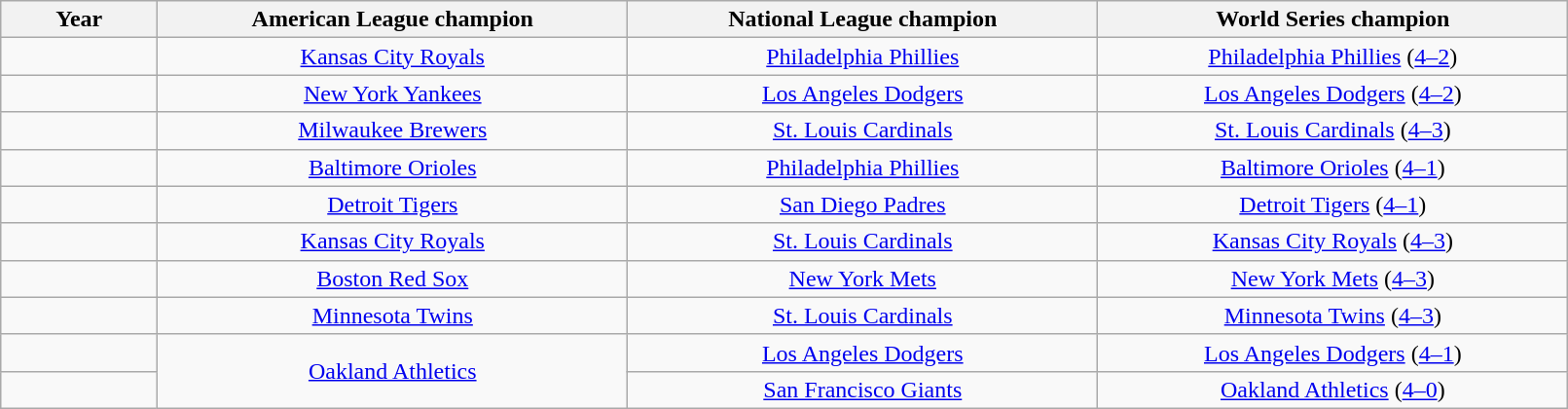<table class="wikitable" width="85%" style="text-align:center;">
<tr>
<th width="10%">Year</th>
<th width="30%">American League champion</th>
<th width="30%">National League champion</th>
<th width="30%">World Series champion</th>
</tr>
<tr>
<td></td>
<td><a href='#'>Kansas City Royals</a></td>
<td><a href='#'>Philadelphia Phillies</a></td>
<td><a href='#'>Philadelphia Phillies</a> (<a href='#'>4–2</a>)</td>
</tr>
<tr>
<td></td>
<td><a href='#'>New York Yankees</a></td>
<td><a href='#'>Los Angeles Dodgers</a></td>
<td><a href='#'>Los Angeles Dodgers</a> (<a href='#'>4–2</a>)</td>
</tr>
<tr>
<td></td>
<td><a href='#'>Milwaukee Brewers</a></td>
<td><a href='#'>St. Louis Cardinals</a></td>
<td><a href='#'>St. Louis Cardinals</a> (<a href='#'>4–3</a>)</td>
</tr>
<tr>
<td></td>
<td><a href='#'>Baltimore Orioles</a></td>
<td><a href='#'>Philadelphia Phillies</a></td>
<td><a href='#'>Baltimore Orioles</a> (<a href='#'>4–1</a>)</td>
</tr>
<tr>
<td></td>
<td><a href='#'>Detroit Tigers</a></td>
<td><a href='#'>San Diego Padres</a></td>
<td><a href='#'>Detroit Tigers</a> (<a href='#'>4–1</a>)</td>
</tr>
<tr>
<td></td>
<td><a href='#'>Kansas City Royals</a></td>
<td><a href='#'>St. Louis Cardinals</a></td>
<td><a href='#'>Kansas City Royals</a> (<a href='#'>4–3</a>)</td>
</tr>
<tr>
<td></td>
<td><a href='#'>Boston Red Sox</a></td>
<td><a href='#'>New York Mets</a></td>
<td><a href='#'>New York Mets</a> (<a href='#'>4–3</a>)</td>
</tr>
<tr>
<td></td>
<td><a href='#'>Minnesota Twins</a></td>
<td><a href='#'>St. Louis Cardinals</a></td>
<td><a href='#'>Minnesota Twins</a> (<a href='#'>4–3</a>)</td>
</tr>
<tr>
<td></td>
<td rowspan="2"><a href='#'>Oakland Athletics</a></td>
<td><a href='#'>Los Angeles Dodgers</a></td>
<td><a href='#'>Los Angeles Dodgers</a> (<a href='#'>4–1</a>)</td>
</tr>
<tr>
<td></td>
<td><a href='#'>San Francisco Giants</a></td>
<td><a href='#'>Oakland Athletics</a> (<a href='#'>4–0</a>)</td>
</tr>
</table>
